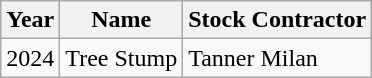<table class="wikitable">
<tr>
<th>Year</th>
<th>Name</th>
<th>Stock Contractor</th>
</tr>
<tr>
<td>2024</td>
<td>Tree Stump</td>
<td>Tanner Milan</td>
</tr>
</table>
